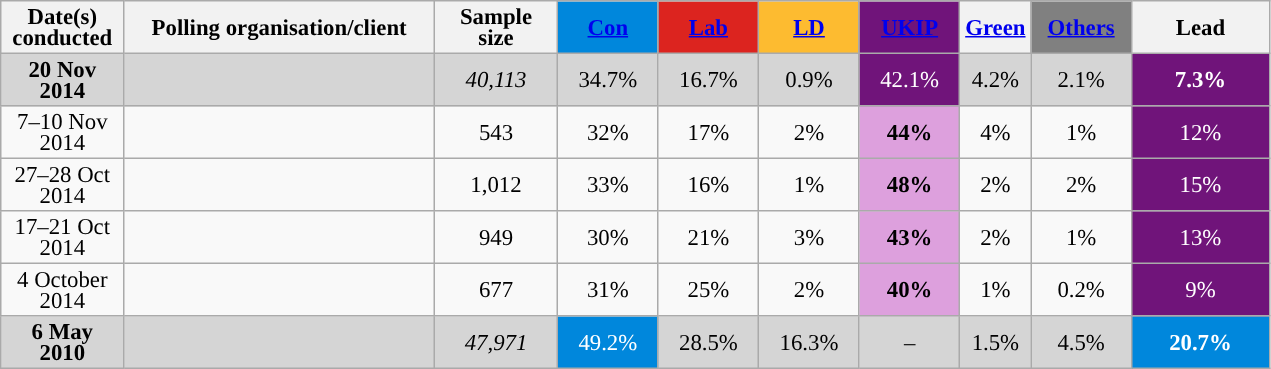<table class="wikitable sortable" style="text-align:center;font-size:95%;line-height:14px">
<tr>
<th ! style="width:75px;">Date(s)<br>conducted</th>
<th style="width:200px;">Polling organisation/client</th>
<th class="unsortable" style="width:75px;">Sample size</th>
<th class="unsortable"  style="background:#0087dc; width:60px;"><a href='#'><span>Con</span></a></th>
<th class="unsortable"  style="background:#dc241f; width:60px;"><a href='#'><span>Lab</span></a></th>
<th class="unsortable"  style="background:#fdbb30; width:60px;"><a href='#'><span>LD</span></a></th>
<th class="unsortable"  style="background:#70147a; width:60px;"><a href='#'><span>UKIP</span></a></th>
<th class="unsortable" style="background:"><a href='#'><span>Green</span></a></th>
<th class="unsortable"  style="background:gray; width:60px;"><a href='#'><span>Others</span></a></th>
<th class="unsortable" style="width:85px;">Lead</th>
</tr>
<tr>
<td style="background:#D5D5D5"><strong>20 Nov 2014</strong></td>
<td style="background:#D5D5D5"></td>
<td style="background:#D5D5D5"><em>40,113</em></td>
<td style="background:#D5D5D5">34.7%</td>
<td style="background:#D5D5D5">16.7%</td>
<td style="background:#D5D5D5">0.9%</td>
<td style="background:#70147a; color:white;">42.1%</td>
<td style="background:#D5D5D5">4.2%</td>
<td style="background:#D5D5D5">2.1%</td>
<td style="background:#70147a; color:white;"><strong>7.3% </strong></td>
</tr>
<tr>
<td>7–10 Nov 2014</td>
<td></td>
<td>543</td>
<td>32%</td>
<td>17%</td>
<td>2%</td>
<td style="background:plum"><strong>44%</strong></td>
<td>4%</td>
<td>1%</td>
<td style="background:#70147a; color:white;">12%</td>
</tr>
<tr>
<td>27–28 Oct 2014</td>
<td></td>
<td>1,012</td>
<td>33%</td>
<td>16%</td>
<td>1%</td>
<td style="background:plum"><strong>48%</strong></td>
<td>2%</td>
<td>2%</td>
<td style="background:#70147a; color:white;">15%</td>
</tr>
<tr>
<td>17–21 Oct 2014</td>
<td></td>
<td>949</td>
<td>30%</td>
<td>21%</td>
<td>3%</td>
<td style="background:plum"><strong>43%</strong></td>
<td>2%</td>
<td>1%</td>
<td style="background:#70147a; color:white;">13%</td>
</tr>
<tr>
<td>4 October 2014</td>
<td></td>
<td>677</td>
<td>31%</td>
<td>25%</td>
<td>2%</td>
<td style="background:plum"><strong>40%</strong></td>
<td>1%</td>
<td>0.2%</td>
<td style="background:#70147a; color:white;">9%</td>
</tr>
<tr>
<td style="background:#D5D5D5"><strong>6 May 2010</strong></td>
<td style="background:#D5D5D5"></td>
<td style="background:#D5D5D5"><em>47,971</em></td>
<td style="background:#0087dc; color:white;">49.2%</td>
<td style="background:#D5D5D5">28.5%</td>
<td style="background:#D5D5D5">16.3%</td>
<td style="background:#D5D5D5">–</td>
<td style="background:#D5D5D5">1.5%</td>
<td style="background:#D5D5D5">4.5%</td>
<td style="background:#0087DC; color:white;"><strong>20.7%</strong></td>
</tr>
</table>
